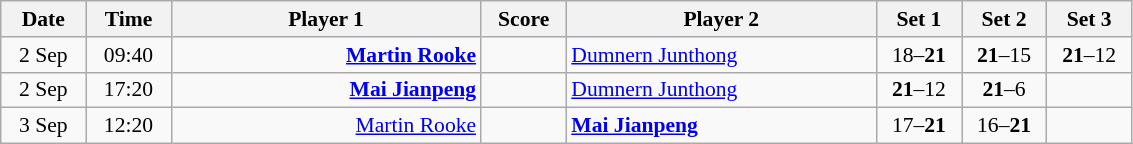<table class="wikitable" style="font-size:90%; text-align:center">
<tr>
<th width="50">Date</th>
<th width="50">Time</th>
<th width="200">Player 1</th>
<th width="50">Score</th>
<th width="200">Player 2</th>
<th width="50">Set 1</th>
<th width="50">Set 2</th>
<th width="50">Set 3</th>
</tr>
<tr>
<td>2 Sep</td>
<td>09:40</td>
<td align="right"><strong><a href='#'>Martin Rooke</a> </strong></td>
<td> </td>
<td align="left"> <a href='#'>Dumnern Junthong</a></td>
<td>18–<strong>21</strong></td>
<td><strong>21</strong>–15</td>
<td><strong>21</strong>–12</td>
</tr>
<tr>
<td>2 Sep</td>
<td>17:20</td>
<td align="right"><strong><a href='#'>Mai Jianpeng</a> </strong></td>
<td> </td>
<td align="left"> <a href='#'>Dumnern Junthong</a></td>
<td><strong>21</strong>–12</td>
<td><strong>21</strong>–6</td>
<td></td>
</tr>
<tr>
<td>3 Sep</td>
<td>12:20</td>
<td align="right"><a href='#'>Martin Rooke</a> </td>
<td> </td>
<td align="left"><strong> <a href='#'>Mai Jianpeng</a></strong></td>
<td>17–<strong>21</strong></td>
<td>16–<strong>21</strong></td>
<td></td>
</tr>
</table>
